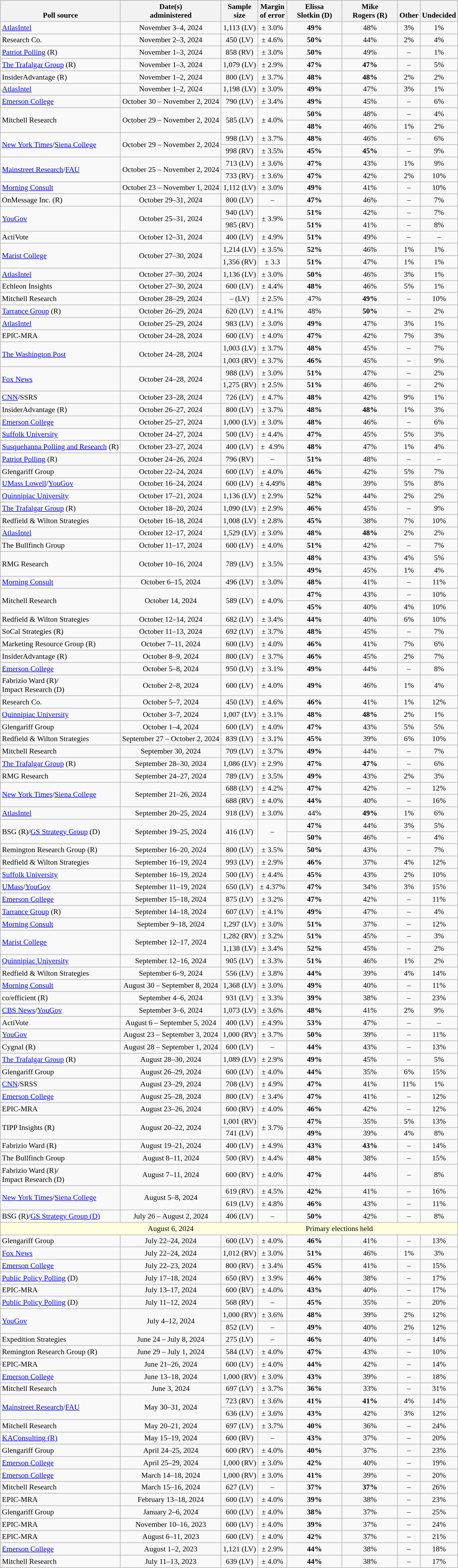<table class="wikitable" style="font-size:90%;text-align:center;">
<tr style="vertical-align:bottom">
<th>Poll source</th>
<th>Date(s)<br>administered</th>
<th>Sample<br>size</th>
<th>Margin<br>of error</th>
<th style="width:100px;">Elissa<br>Slotkin (D)</th>
<th style="width:100px;">Mike<br>Rogers (R)</th>
<th>Other</th>
<th>Undecided</th>
</tr>
<tr>
<td style="text-align:left;"><a href='#'>AtlasIntel</a></td>
<td>November 3–4, 2024</td>
<td>1,113 (LV)</td>
<td>± 3.0%</td>
<td><strong>49%</strong></td>
<td>48%</td>
<td>3%</td>
<td>1%</td>
</tr>
<tr>
<td style="text-align:left;">Research Co.</td>
<td>November 2–3, 2024</td>
<td>450 (LV)</td>
<td>± 4.6%</td>
<td><strong>50%</strong></td>
<td>44%</td>
<td>2%</td>
<td>4%</td>
</tr>
<tr>
<td style="text-align:left;"><a href='#'>Patriot Polling</a> (R)</td>
<td>November 1–3, 2024</td>
<td>858 (RV)</td>
<td>± 3.0%</td>
<td><strong>50%</strong></td>
<td>49%</td>
<td>–</td>
<td>1%</td>
</tr>
<tr>
<td style="text-align:left;"><a href='#'>The Trafalgar Group</a> (R)</td>
<td>November 1–3, 2024</td>
<td>1,079 (LV)</td>
<td>± 2.9%</td>
<td><strong>47%</strong></td>
<td><strong>47%</strong></td>
<td>–</td>
<td>5%</td>
</tr>
<tr>
<td style="text-align:left;">InsiderAdvantage (R)</td>
<td>November 1–2, 2024</td>
<td>800 (LV)</td>
<td>± 3.7%</td>
<td><strong>48%</strong></td>
<td><strong>48%</strong></td>
<td>2%</td>
<td>2%</td>
</tr>
<tr>
<td style="text-align:left;"><a href='#'>AtlasIntel</a></td>
<td>November 1–2, 2024</td>
<td>1,198 (LV)</td>
<td>± 3.0%</td>
<td><strong>49%</strong></td>
<td>47%</td>
<td>3%</td>
<td>1%</td>
</tr>
<tr>
<td style="text-align:left;"><a href='#'>Emerson College</a></td>
<td>October 30 – November 2, 2024</td>
<td>790 (LV)</td>
<td>± 3.4%</td>
<td><strong>49%</strong></td>
<td>45%</td>
<td>–</td>
<td>6%</td>
</tr>
<tr>
<td rowspan="2" style="text-align:left;">Mitchell Research</td>
<td rowspan="2">October 29 – November 2, 2024</td>
<td rowspan="2">585 (LV)</td>
<td rowspan="2">± 4.0%</td>
<td><strong>50%</strong></td>
<td>48%</td>
<td>–</td>
<td>4%</td>
</tr>
<tr>
<td><strong>48%</strong></td>
<td>46%</td>
<td>1%</td>
<td>2%</td>
</tr>
<tr>
<td rowspan="2" style="text-align:left;"><a href='#'>New York Times</a>/<a href='#'>Siena College</a></td>
<td rowspan="2">October 29 – November 2, 2024</td>
<td>998 (LV)</td>
<td>± 3.7%</td>
<td><strong>48%</strong></td>
<td>46%</td>
<td>–</td>
<td>6%</td>
</tr>
<tr>
<td>998 (RV)</td>
<td>± 3.5%</td>
<td><strong>45%</strong></td>
<td><strong>45%</strong></td>
<td>–</td>
<td>9%</td>
</tr>
<tr>
<td style="text-align:left;" rowspan="2"><a href='#'>Mainstreet Research</a>/<a href='#'>FAU</a></td>
<td rowspan="2">October 25 – November 2, 2024</td>
<td>713 (LV)</td>
<td>± 3.6%</td>
<td><strong>47%</strong></td>
<td>43%</td>
<td>1%</td>
<td>9%</td>
</tr>
<tr>
<td>733 (RV)</td>
<td>± 3.6%</td>
<td><strong>47%</strong></td>
<td>42%</td>
<td>2%</td>
<td>10%</td>
</tr>
<tr>
<td style="text-align:left;"><a href='#'>Morning Consult</a></td>
<td>October 23 – November 1, 2024</td>
<td>1,112 (LV)</td>
<td>± 3.0%</td>
<td><strong>49%</strong></td>
<td>41%</td>
<td>–</td>
<td>10%</td>
</tr>
<tr>
<td style="text-align:left;">OnMessage Inc. (R)</td>
<td>October 29–31, 2024</td>
<td>800 (LV)</td>
<td>–</td>
<td><strong>47%</strong></td>
<td>46%</td>
<td>–</td>
<td>7%</td>
</tr>
<tr>
<td style="text-align:left;"rowspan="2"><a href='#'>YouGov</a></td>
<td rowspan="2">October 25–31, 2024</td>
<td>940 (LV)</td>
<td rowspan="2">± 3.9%</td>
<td><strong>51%</strong></td>
<td>42%</td>
<td>–</td>
<td>7%</td>
</tr>
<tr>
<td>985 (RV)</td>
<td><strong>51%</strong></td>
<td>41%</td>
<td>–</td>
<td>8%</td>
</tr>
<tr>
<td style="text-align:left;">ActiVote</td>
<td>October 12–31, 2024</td>
<td>400 (LV)</td>
<td>± 4.9%</td>
<td><strong>51%</strong></td>
<td>49%</td>
<td>–</td>
<td>–</td>
</tr>
<tr>
<td style="text-align:left;" rowspan="2"><a href='#'>Marist College</a></td>
<td rowspan="2">October 27–30, 2024</td>
<td>1,214 (LV)</td>
<td>± 3.5%</td>
<td><strong>52%</strong></td>
<td>46%</td>
<td>1%</td>
<td>1%</td>
</tr>
<tr>
<td>1,356 (RV)</td>
<td>± 3.3</td>
<td><strong>51%</strong></td>
<td>47%</td>
<td>1%</td>
<td>1%</td>
</tr>
<tr>
<td style="text-align:left;"><a href='#'>AtlasIntel</a></td>
<td>October 27–30, 2024</td>
<td>1,136 (LV)</td>
<td>± 3.0%</td>
<td><strong>50%</strong></td>
<td>46%</td>
<td>3%</td>
<td>1%</td>
</tr>
<tr>
<td style="text-align:left;">Echleon Insights</td>
<td>October 27–30, 2024</td>
<td>600 (LV)</td>
<td>± 4.4%</td>
<td><strong>48%</strong></td>
<td>46%</td>
<td>5%</td>
<td>1%</td>
</tr>
<tr>
<td style="text-align:left;">Mitchell Research</td>
<td>October 28–29, 2024</td>
<td>– (LV)</td>
<td>± 2.5%</td>
<td>47%</td>
<td><strong>49%</strong></td>
<td>–</td>
<td>10%</td>
</tr>
<tr>
<td style="text-align:left;"><a href='#'>Tarrance Group</a> (R)</td>
<td>October 26–29, 2024</td>
<td>620 (LV)</td>
<td>± 4.1%</td>
<td>48%</td>
<td><strong>50%</strong></td>
<td>–</td>
<td>2%</td>
</tr>
<tr>
<td style="text-align:left;"><a href='#'>AtlasIntel</a></td>
<td>October 25–29, 2024</td>
<td>983 (LV)</td>
<td>± 3.0%</td>
<td><strong>49%</strong></td>
<td>47%</td>
<td>3%</td>
<td>1%</td>
</tr>
<tr>
<td style="text-align:left;">EPIC-MRA</td>
<td>October 24–28, 2024</td>
<td>600 (LV)</td>
<td>± 4.0%</td>
<td><strong>47%</strong></td>
<td>42%</td>
<td>7%</td>
<td>3%</td>
</tr>
<tr>
<td style="text-align:left;" rowspan="2"><a href='#'>The Washington Post</a></td>
<td rowspan="2">October 24–28, 2024</td>
<td>1,003 (LV)</td>
<td>± 3.7%</td>
<td><strong>48%</strong></td>
<td>45%</td>
<td>–</td>
<td>7%</td>
</tr>
<tr>
<td>1,003 (RV)</td>
<td>± 3.7%</td>
<td><strong>46%</strong></td>
<td>45%</td>
<td>–</td>
<td>9%</td>
</tr>
<tr>
<td style="text-align:left;" rowspan="2"><a href='#'>Fox News</a></td>
<td rowspan="2">October 24–28, 2024</td>
<td>988 (LV)</td>
<td>± 3.0%</td>
<td><strong>51%</strong></td>
<td>47%</td>
<td>–</td>
<td>2%</td>
</tr>
<tr>
<td>1,275 (RV)</td>
<td>± 2.5%</td>
<td><strong>51%</strong></td>
<td>46%</td>
<td>–</td>
<td>2%</td>
</tr>
<tr>
<td style="text-align:left;"><a href='#'>CNN</a>/SSRS</td>
<td>October 23–28, 2024</td>
<td>726 (LV)</td>
<td>± 4.7%</td>
<td><strong>48%</strong></td>
<td>42%</td>
<td>9%</td>
<td>1%</td>
</tr>
<tr>
<td style="text-align:left;">InsiderAdvantage (R)</td>
<td>October 26–27, 2024</td>
<td>800 (LV)</td>
<td>± 3.7%</td>
<td><strong>48%</strong></td>
<td><strong>48%</strong></td>
<td>1%</td>
<td>3%</td>
</tr>
<tr>
<td style="text-align:left;"><a href='#'>Emerson College</a></td>
<td>October 25–27, 2024</td>
<td>1,000 (LV)</td>
<td>± 3.0%</td>
<td><strong>48%</strong></td>
<td>46%</td>
<td>–</td>
<td>6%</td>
</tr>
<tr>
<td style="text-align:left;"><a href='#'>Suffolk University</a></td>
<td>October 24–27, 2024</td>
<td>500 (LV)</td>
<td>± 4.4%</td>
<td><strong>47%</strong></td>
<td>45%</td>
<td>5%</td>
<td>3%</td>
</tr>
<tr>
<td style="text-align:left;"><a href='#'>Susquehanna Polling and Research</a> (R)</td>
<td>October 23–27, 2024</td>
<td>400 (LV)</td>
<td>±  4.9%</td>
<td><strong>48%</strong></td>
<td>47%</td>
<td>1%</td>
<td>4%</td>
</tr>
<tr>
<td style="text-align:left;"><a href='#'>Patriot Polling</a> (R)</td>
<td>October 24–26, 2024</td>
<td>796 (RV)</td>
<td>–</td>
<td><strong>51%</strong></td>
<td>48%</td>
<td>–</td>
<td>–</td>
</tr>
<tr>
<td style="text-align:left;">Glengariff Group</td>
<td>October 22–24, 2024</td>
<td>600 (LV)</td>
<td>± 4.0%</td>
<td><strong>46%</strong></td>
<td>42%</td>
<td>5%</td>
<td>7%</td>
</tr>
<tr>
<td style="text-align:left;"><a href='#'>UMass Lowell</a>/<a href='#'>YouGov</a></td>
<td>October 16–24, 2024</td>
<td>600 (LV)</td>
<td>± 4.49%</td>
<td><strong>48%</strong></td>
<td>39%</td>
<td>5%</td>
<td>8%</td>
</tr>
<tr>
<td style="text-align:left;"><a href='#'>Quinnipiac University</a></td>
<td>October 17–21, 2024</td>
<td>1,136 (LV)</td>
<td>± 2.9%</td>
<td><strong>52%</strong></td>
<td>44%</td>
<td>2%</td>
<td>2%</td>
</tr>
<tr>
<td style="text-align:left;"><a href='#'>The Trafalgar Group</a> (R)</td>
<td>October 18–20, 2024</td>
<td>1,090 (LV)</td>
<td>± 2.9%</td>
<td><strong>46%</strong></td>
<td>45%</td>
<td>–</td>
<td>9%</td>
</tr>
<tr>
<td style="text-align:left;">Redfield & Wilton Strategies</td>
<td>October 16–18, 2024</td>
<td>1,008 (LV)</td>
<td>± 2.8%</td>
<td><strong>45%</strong></td>
<td>38%</td>
<td>7%</td>
<td>10%</td>
</tr>
<tr>
<td style="text-align:left;"><a href='#'>AtlasIntel</a></td>
<td>October 12–17, 2024</td>
<td>1,529 (LV)</td>
<td>± 3.0%</td>
<td><strong>48%</strong></td>
<td><strong>48%</strong></td>
<td>2%</td>
<td>2%</td>
</tr>
<tr>
<td style="text-align:left;">The Bullfinch Group</td>
<td>October 11–17, 2024</td>
<td>600 (LV)</td>
<td>± 4.0%</td>
<td><strong>51%</strong></td>
<td>42%</td>
<td>–</td>
<td>7%</td>
</tr>
<tr>
<td style="text-align:left;" rowspan="2">RMG Research</td>
<td rowspan="2">October 10–16, 2024</td>
<td rowspan="2">789 (LV)</td>
<td rowspan="2">± 3.5%</td>
<td><strong>48%</strong></td>
<td>43%</td>
<td>4%</td>
<td>5%</td>
</tr>
<tr>
<td><strong>49%</strong></td>
<td>45%</td>
<td>1%</td>
<td>4%</td>
</tr>
<tr>
<td style="text-align:left;"><a href='#'>Morning Consult</a></td>
<td>October 6–15, 2024</td>
<td>496 (LV)</td>
<td>± 3.0%</td>
<td><strong>48%</strong></td>
<td>41%</td>
<td>–</td>
<td>11%</td>
</tr>
<tr>
<td rowspan="2" style="text-align:left;">Mitchell Research</td>
<td rowspan="2">October 14, 2024</td>
<td rowspan="2">589 (LV)</td>
<td rowspan="2">± 4.0%</td>
<td><strong>47%</strong></td>
<td>43%</td>
<td>–</td>
<td>10%</td>
</tr>
<tr>
<td><strong>45%</strong></td>
<td>40%</td>
<td>4%</td>
<td>10%</td>
</tr>
<tr>
<td style="text-align:left;">Redfield & Wilton Strategies</td>
<td>October 12–14, 2024</td>
<td>682 (LV)</td>
<td>± 3.4%</td>
<td><strong>44%</strong></td>
<td>40%</td>
<td>6%</td>
<td>10%</td>
</tr>
<tr>
<td style="text-align:left;">SoCal Strategies (R)</td>
<td>October 11–13, 2024</td>
<td>692 (LV)</td>
<td>± 3.7%</td>
<td><strong>48%</strong></td>
<td>45%</td>
<td>–</td>
<td>7%</td>
</tr>
<tr>
<td style="text-align:left;">Marketing Resource Group (R)</td>
<td>October 7–11, 2024</td>
<td>600 (LV)</td>
<td>± 4.0%</td>
<td><strong>46%</strong></td>
<td>41%</td>
<td>7%</td>
<td>6%</td>
</tr>
<tr>
<td style="text-align:left;">InsiderAdvantage (R)</td>
<td>October 8–9, 2024</td>
<td>800 (LV)</td>
<td>± 3.7%</td>
<td><strong>46%</strong></td>
<td>45%</td>
<td>2%</td>
<td>7%</td>
</tr>
<tr>
<td style="text-align:left;"><a href='#'>Emerson College</a></td>
<td>October 5–8, 2024</td>
<td>950 (LV)</td>
<td>± 3.1%</td>
<td><strong>49%</strong></td>
<td>44%</td>
<td>–</td>
<td>8%</td>
</tr>
<tr>
<td style="text-align:left;">Fabrizio Ward (R)/<br>Impact Research (D)</td>
<td>October 2–8, 2024</td>
<td>600 (LV)</td>
<td>± 4.0%</td>
<td><strong>49%</strong></td>
<td>46%</td>
<td>1%</td>
<td>4%</td>
</tr>
<tr>
<td style="text-align:left;">Research Co.</td>
<td>October 5–7, 2024</td>
<td>450 (LV)</td>
<td>± 4.6%</td>
<td><strong>46%</strong></td>
<td>41%</td>
<td>1%</td>
<td>12%</td>
</tr>
<tr>
<td style="text-align:left;"><a href='#'>Quinnipiac University</a></td>
<td>October 3–7, 2024</td>
<td>1,007 (LV)</td>
<td>± 3.1%</td>
<td><strong>48%</strong></td>
<td><strong>48%</strong></td>
<td>2%</td>
<td>1%</td>
</tr>
<tr>
<td style="text-align:left;">Glengariff Group</td>
<td>October 1–4, 2024</td>
<td>600 (LV)</td>
<td>± 4.0%</td>
<td><strong>47%</strong></td>
<td>43%</td>
<td>5%</td>
<td>5%</td>
</tr>
<tr>
<td style="text-align:left;">Redfield & Wilton Strategies</td>
<td>September 27 – October 2, 2024</td>
<td>839 (LV)</td>
<td>± 3.1%</td>
<td><strong>45%</strong></td>
<td>39%</td>
<td>6%</td>
<td>10%</td>
</tr>
<tr>
<td style="text-align:left;">Mitchell Research</td>
<td>September 30, 2024</td>
<td>709 (LV)</td>
<td>± 3.7%</td>
<td><strong>49%</strong></td>
<td>44%</td>
<td>–</td>
<td>7%</td>
</tr>
<tr>
<td style="text-align:left;"><a href='#'>The Trafalgar Group</a> (R)</td>
<td data-sort-value="2024-10-1">September 28–30, 2024</td>
<td>1,086 (LV)</td>
<td>± 2.9%</td>
<td><strong>47%</strong></td>
<td><strong>47%</strong></td>
<td>–</td>
<td>6%</td>
</tr>
<tr>
<td style="text-align:left;">RMG Research</td>
<td>September 24–27, 2024</td>
<td>789 (LV)</td>
<td>± 3.5%</td>
<td><strong>49%</strong></td>
<td>43%</td>
<td>2%</td>
<td>3%</td>
</tr>
<tr>
<td rowspan="2" style="text-align:left;"><a href='#'>New York Times</a>/<a href='#'>Siena College</a></td>
<td rowspan="2">September 21–26, 2024</td>
<td>688 (LV)</td>
<td>± 4.2%</td>
<td><strong>47%</strong></td>
<td>42%</td>
<td>–</td>
<td>12%</td>
</tr>
<tr>
<td>688 (RV)</td>
<td>± 4.0%</td>
<td><strong>44%</strong></td>
<td>40%</td>
<td>–</td>
<td>16%</td>
</tr>
<tr>
<td style="text-align:left;"><a href='#'>AtlasIntel</a></td>
<td>September 20–25, 2024</td>
<td>918 (LV)</td>
<td>± 3.0%</td>
<td>44%</td>
<td><strong>49%</strong></td>
<td>1%</td>
<td>6%</td>
</tr>
<tr>
<td rowspan="2" style="text-align:left;">BSG (R)/<a href='#'>GS Strategy Group</a> (D)</td>
<td rowspan="2">September 19–25, 2024</td>
<td rowspan="2">416 (LV)</td>
<td rowspan="2">–</td>
<td><strong>47%</strong></td>
<td>44%</td>
<td>3%</td>
<td>5%</td>
</tr>
<tr>
<td><strong>50%</strong></td>
<td>46%</td>
<td>–</td>
<td>4%</td>
</tr>
<tr>
<td style="text-align:left;">Remington Research Group (R)</td>
<td>September 16–20, 2024</td>
<td>800 (LV)</td>
<td>± 3.5%</td>
<td><strong>50%</strong></td>
<td>43%</td>
<td>–</td>
<td>7%</td>
</tr>
<tr>
<td style="text-align:left;">Redfield & Wilton Strategies</td>
<td>September 16–19, 2024</td>
<td>993 (LV)</td>
<td>± 2.9%</td>
<td><strong>46%</strong></td>
<td>37%</td>
<td>4%</td>
<td>12%</td>
</tr>
<tr>
<td style="text-align:left;"><a href='#'>Suffolk University</a></td>
<td>September 16–19, 2024</td>
<td>500 (LV)</td>
<td>± 4.4%</td>
<td><strong>45%</strong></td>
<td>43%</td>
<td>2%</td>
<td>10%</td>
</tr>
<tr>
<td style="text-align:left;"><a href='#'>UMass</a>/<a href='#'>YouGov</a></td>
<td>September 11–19, 2024</td>
<td>650 (LV)</td>
<td>± 4.37%</td>
<td><strong>47%</strong></td>
<td>34%</td>
<td>3%</td>
<td>15%</td>
</tr>
<tr>
<td style="text-align:left;"><a href='#'>Emerson College</a></td>
<td>September 15–18, 2024</td>
<td>875 (LV)</td>
<td>± 3.2%</td>
<td><strong>47%</strong></td>
<td>42%</td>
<td>–</td>
<td>11%</td>
</tr>
<tr>
<td style="text-align:left;"><a href='#'>Tarrance Group</a> (R)</td>
<td>September 14–18, 2024</td>
<td>607 (LV)</td>
<td>± 4.1%</td>
<td><strong>49%</strong></td>
<td>47%</td>
<td>–</td>
<td>4%</td>
</tr>
<tr>
<td style="text-align:left;"><a href='#'>Morning Consult</a></td>
<td>September 9–18, 2024</td>
<td>1,297 (LV)</td>
<td>± 3.0%</td>
<td><strong>51%</strong></td>
<td>37%</td>
<td>–</td>
<td>12%</td>
</tr>
<tr>
<td style="text-align:left;" rowspan="2"><a href='#'>Marist College</a></td>
<td rowspan="2">September 12–17, 2024</td>
<td>1,282 (RV)</td>
<td>± 3.2%</td>
<td><strong>51%</strong></td>
<td>45%</td>
<td>–</td>
<td>3%</td>
</tr>
<tr>
<td>1,138 (LV)</td>
<td>± 3.4%</td>
<td><strong>52%</strong></td>
<td>45%</td>
<td>–</td>
<td>2%</td>
</tr>
<tr>
<td style="text-align:left;"><a href='#'>Quinnipiac University</a></td>
<td>September 12–16, 2024</td>
<td>905 (LV)</td>
<td>± 3.3%</td>
<td><strong>51%</strong></td>
<td>46%</td>
<td>1%</td>
<td>2%</td>
</tr>
<tr>
<td style="text-align:left;">Redfield & Wilton Strategies</td>
<td>September 6–9, 2024</td>
<td>556 (LV)</td>
<td>± 3.8%</td>
<td><strong>44%</strong></td>
<td>39%</td>
<td>4%</td>
<td>14%</td>
</tr>
<tr>
<td style="text-align:left;"><a href='#'>Morning Consult</a></td>
<td>August 30 – September 8, 2024</td>
<td>1,368 (LV)</td>
<td>± 3.0%</td>
<td><strong>49%</strong></td>
<td>40%</td>
<td>–</td>
<td>11%</td>
</tr>
<tr>
<td style="text-align:left;">co/efficient (R)</td>
<td>September 4–6, 2024</td>
<td>931 (LV)</td>
<td>± 3.3%</td>
<td><strong>39%</strong></td>
<td>38%</td>
<td>–</td>
<td>23%</td>
</tr>
<tr>
<td style="text-align:left;"><a href='#'>CBS News</a>/<a href='#'>YouGov</a></td>
<td>September 3–6, 2024</td>
<td>1,073 (LV)</td>
<td>± 3.6%</td>
<td><strong>48%</strong></td>
<td>41%</td>
<td>2%</td>
<td>9%</td>
</tr>
<tr>
<td style="text-align:left;">ActiVote</td>
<td>August 6 – September 5, 2024</td>
<td>400 (LV)</td>
<td>± 4.9%</td>
<td><strong>53%</strong></td>
<td>47%</td>
<td>–</td>
<td>–</td>
</tr>
<tr>
<td style="text-align:left;"><a href='#'>YouGov</a></td>
<td>August 23 – September 3, 2024</td>
<td>1,000 (RV)</td>
<td>± 3.7%</td>
<td><strong>50%</strong></td>
<td>39%</td>
<td>–</td>
<td>11%</td>
</tr>
<tr>
<td style="text-align:left;">Cygnal (R)</td>
<td>August 28 – September 1, 2024</td>
<td>600 (LV)</td>
<td>–</td>
<td><strong>44%</strong></td>
<td>43%</td>
<td>–</td>
<td>13%</td>
</tr>
<tr>
<td style="text-align:left;"><a href='#'>The Trafalgar Group</a> (R)</td>
<td>August 28–30, 2024</td>
<td>1,089 (LV)</td>
<td>± 2.9%</td>
<td><strong>49%</strong></td>
<td>45%</td>
<td>–</td>
<td>5%</td>
</tr>
<tr>
<td style="text-align:left;">Glengariff Group</td>
<td>August 26–29, 2024</td>
<td>600 (LV)</td>
<td>± 4.0%</td>
<td><strong>44%</strong></td>
<td>35%</td>
<td>6%</td>
<td>15%</td>
</tr>
<tr>
<td style="text-align:left;"><a href='#'>CNN</a>/SRSS</td>
<td>August 23–29, 2024</td>
<td>708 (LV)</td>
<td>± 4.9%</td>
<td><strong>47%</strong></td>
<td>41%</td>
<td>11%</td>
<td>1%</td>
</tr>
<tr>
<td style="text-align:left;"><a href='#'>Emerson College</a></td>
<td>August 25–28, 2024</td>
<td>800 (LV)</td>
<td>± 3.4%</td>
<td><strong>47%</strong></td>
<td>41%</td>
<td>–</td>
<td>12%</td>
</tr>
<tr>
<td style="text-align:left;">EPIC-MRA</td>
<td>August 23–26, 2024</td>
<td>600 (RV)</td>
<td>± 4.0%</td>
<td><strong>46%</strong></td>
<td>42%</td>
<td>–</td>
<td>12%</td>
</tr>
<tr>
<td rowspan=2; style="text-align:left;">TIPP Insights (R)</td>
<td rowspan="2">August 20–22, 2024</td>
<td>1,001 (RV)</td>
<td rowspan="2">± 3.7%</td>
<td><strong>47%</strong></td>
<td>35%</td>
<td>5%</td>
<td>13%</td>
</tr>
<tr>
<td>741 (LV)</td>
<td><strong>49%</strong></td>
<td>39%</td>
<td>4%</td>
<td>8%</td>
</tr>
<tr>
<td style="text-align:left;">Fabrizio Ward (R)</td>
<td>August 19–21, 2024</td>
<td>400 (LV)</td>
<td>± 4.9%</td>
<td><strong>43%</strong></td>
<td><strong>43%</strong></td>
<td>–</td>
<td>14%</td>
</tr>
<tr>
<td style="text-align:left;">The Bullfinch Group</td>
<td>August 8–11, 2024</td>
<td>500 (RV)</td>
<td>± 4.4%</td>
<td><strong>48%</strong></td>
<td>38%</td>
<td>–</td>
<td>15%</td>
</tr>
<tr>
<td style="text-align:left;">Fabrizio Ward (R)/<br>Impact Research (D)</td>
<td>August 7–11, 2024</td>
<td>600 (RV)</td>
<td>± 4.0%</td>
<td><strong>47%</strong></td>
<td>44%</td>
<td>–</td>
<td>8%</td>
</tr>
<tr>
<td rowspan=2; style="text-align:left;"><a href='#'>New York Times</a>/<a href='#'>Siena College</a></td>
<td rowspan=2;>August 5–8, 2024</td>
<td>619 (RV)</td>
<td>± 4.5%</td>
<td><strong>42%</strong></td>
<td>41%</td>
<td>–</td>
<td>16%</td>
</tr>
<tr>
<td>619 (LV)</td>
<td>± 4.8%</td>
<td><strong>46%</strong></td>
<td>43%</td>
<td>–</td>
<td>11%</td>
</tr>
<tr>
<td style="text-align:left;">BSG (R)/<a href='#'>GS Strategy Group (D)</a></td>
<td>July 26 – August 2, 2024</td>
<td>406 (LV)</td>
<td>–</td>
<td><strong>50%</strong></td>
<td>42%</td>
<td>–</td>
<td>8%</td>
</tr>
<tr style="background:lightyellow;">
<td style="border-right-style:hidden; background:lightyellow;"></td>
<td style="border-right-style:hidden; ">August 6, 2024</td>
<td colspan="7">Primary elections held</td>
</tr>
<tr>
<td style="text-align:left;">Glengariff Group</td>
<td>July 22–24, 2024</td>
<td>600 (LV)</td>
<td>± 4.0%</td>
<td><strong>46%</strong></td>
<td>41%</td>
<td>–</td>
<td>13%</td>
</tr>
<tr>
<td style="text-align:left;"><a href='#'>Fox News</a></td>
<td>July 22–24, 2024</td>
<td>1,012 (RV)</td>
<td>± 3.0%</td>
<td><strong>51%</strong></td>
<td>46%</td>
<td>1%</td>
<td>3%</td>
</tr>
<tr>
<td style="text-align:left;"><a href='#'>Emerson College</a></td>
<td>July 22–23, 2024</td>
<td>800 (RV)</td>
<td>± 3.4%</td>
<td><strong>45%</strong></td>
<td>41%</td>
<td>–</td>
<td>15%</td>
</tr>
<tr>
<td style="text-align:left;"><a href='#'>Public Policy Polling</a> (D)</td>
<td>July 17–18, 2024</td>
<td>650 (RV)</td>
<td>± 3.9%</td>
<td><strong>46%</strong></td>
<td>38%</td>
<td>–</td>
<td>17%</td>
</tr>
<tr>
<td style="text-align:left;">EPIC-MRA</td>
<td>July 13–17, 2024</td>
<td>600 (RV)</td>
<td>± 4.0%</td>
<td><strong>43%</strong></td>
<td>40%</td>
<td>–</td>
<td>17%</td>
</tr>
<tr>
<td style="text-align:left;"><a href='#'>Public Policy Polling</a> (D)</td>
<td>July 11–12, 2024</td>
<td>568 (RV)</td>
<td>–</td>
<td><strong>45%</strong></td>
<td>35%</td>
<td>–</td>
<td>20%</td>
</tr>
<tr>
<td rowspan=2; style="text-align:left;"><a href='#'>YouGov</a></td>
<td rowspan="2">July 4–12, 2024</td>
<td>1,000 (RV)</td>
<td>± 3.6%</td>
<td><strong>48%</strong></td>
<td>39%</td>
<td>2%</td>
<td>12%</td>
</tr>
<tr>
<td>852 (LV)</td>
<td>–</td>
<td><strong>49%</strong></td>
<td>40%</td>
<td>2%</td>
<td>12%</td>
</tr>
<tr>
<td style="text-align:left;">Expedition Strategies</td>
<td>June 24 – July 8, 2024</td>
<td>275 (LV)</td>
<td>–</td>
<td><strong>46%</strong></td>
<td>40%</td>
<td>–</td>
<td>14%</td>
</tr>
<tr>
<td style="text-align:left;">Remington Research Group (R)</td>
<td>June 29 – July 1, 2024</td>
<td>584 (LV)</td>
<td>± 4.0%</td>
<td><strong>47%</strong></td>
<td>43%</td>
<td>–</td>
<td>10%</td>
</tr>
<tr>
<td style="text-align:left;">EPIC-MRA</td>
<td>June 21–26, 2024</td>
<td>600 (LV)</td>
<td>± 4.0%</td>
<td><strong>44%</strong></td>
<td>42%</td>
<td>–</td>
<td>14%</td>
</tr>
<tr>
<td style="text-align:left;"><a href='#'>Emerson College</a></td>
<td>June 13–18, 2024</td>
<td>1,000 (RV)</td>
<td>± 3.0%</td>
<td><strong>43%</strong></td>
<td>39%</td>
<td>–</td>
<td>18%</td>
</tr>
<tr>
<td style="text-align:left;">Mitchell Research</td>
<td>June 3, 2024</td>
<td>697 (LV)</td>
<td>± 3.7%</td>
<td><strong>36%</strong></td>
<td>33%</td>
<td>–</td>
<td>31%</td>
</tr>
<tr>
<td style="text-align:left;" rowspan="2"><a href='#'>Mainstreet Research</a>/<a href='#'>FAU</a></td>
<td rowspan="2">May 30–31, 2024</td>
<td>723 (RV)</td>
<td>± 3.6%</td>
<td><strong>41%</strong></td>
<td><strong>41%</strong></td>
<td>4%</td>
<td>14%</td>
</tr>
<tr>
<td>636 (LV)</td>
<td>± 3.6%</td>
<td><strong>43%</strong></td>
<td>42%</td>
<td>3%</td>
<td>12%</td>
</tr>
<tr>
<td style="text-align:left;">Mitchell Research</td>
<td data-sort-value="2024-05-27">May 20–21, 2024</td>
<td>697 (LV)</td>
<td>± 3.7%</td>
<td><strong>40%</strong></td>
<td>36%</td>
<td>–</td>
<td>24%</td>
</tr>
<tr>
<td style="text-align:left;"><a href='#'>KAConsulting (R)</a></td>
<td>May 15–19, 2024</td>
<td>600 (RV)</td>
<td>–</td>
<td><strong>43%</strong></td>
<td>37%</td>
<td>–</td>
<td>20%</td>
</tr>
<tr>
<td style="text-align:left;">Glengariff Group</td>
<td>April 24–25, 2024</td>
<td>600 (RV)</td>
<td>± 4.0%</td>
<td><strong>40%</strong></td>
<td>37%</td>
<td>–</td>
<td>23%</td>
</tr>
<tr>
<td style="text-align:left;"><a href='#'>Emerson College</a></td>
<td>April 25–29, 2024</td>
<td>1,000 (RV)</td>
<td>± 3.0%</td>
<td><strong>42%</strong></td>
<td>40%</td>
<td>–</td>
<td>19%</td>
</tr>
<tr>
<td style="text-align:left;"><a href='#'>Emerson College</a></td>
<td>March 14–18, 2024</td>
<td>1,000 (RV)</td>
<td>± 3.0%</td>
<td><strong>41%</strong></td>
<td>39%</td>
<td>–</td>
<td>20%</td>
</tr>
<tr>
<td style="text-align:left;">Mitchell Research</td>
<td>March 15–16, 2024</td>
<td>627 (LV)</td>
<td>–</td>
<td><strong>37%</strong></td>
<td><strong>37%</strong></td>
<td>–</td>
<td>26%</td>
</tr>
<tr>
<td style="text-align:left;">EPIC-MRA</td>
<td>February 13–18, 2024</td>
<td>600 (LV)</td>
<td>± 4.0%</td>
<td><strong>39%</strong></td>
<td>38%</td>
<td>–</td>
<td>23%</td>
</tr>
<tr>
<td style="text-align:left;">Glengariff Group</td>
<td>January 2–6, 2024</td>
<td>600 (LV)</td>
<td>± 4.0%</td>
<td><strong>38%</strong></td>
<td>37%</td>
<td>–</td>
<td>25%</td>
</tr>
<tr>
<td style="text-align:left;">EPIC-MRA</td>
<td>November 10–16, 2023</td>
<td>600 (LV)</td>
<td>± 4.0%</td>
<td><strong>39%</strong></td>
<td>37%</td>
<td>–</td>
<td>24%</td>
</tr>
<tr>
<td style="text-align:left;">EPIC-MRA</td>
<td>August 6–11, 2023</td>
<td>600 (LV)</td>
<td>± 4.0%</td>
<td><strong>42%</strong></td>
<td>37%</td>
<td>–</td>
<td>21%</td>
</tr>
<tr>
<td style="text-align:left;"><a href='#'>Emerson College</a></td>
<td>August 1–2, 2023</td>
<td>1,121 (LV)</td>
<td>± 2.9%</td>
<td><strong>44%</strong></td>
<td>38%</td>
<td>–</td>
<td>18%</td>
</tr>
<tr>
<td style="text-align:left;">Mitchell Research</td>
<td>July 11–13, 2023</td>
<td>639 (LV)</td>
<td>± 4.0%</td>
<td><strong>44%</strong></td>
<td>38%</td>
<td>–</td>
<td>17%</td>
</tr>
</table>
